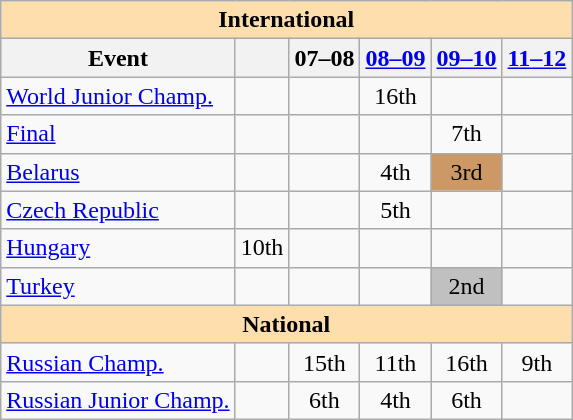<table class="wikitable" style="text-align:center">
<tr>
<th style="background-color: #ffdead; " colspan=6 align=center>International</th>
</tr>
<tr>
<th>Event</th>
<th></th>
<th>07–08</th>
<th><a href='#'>08–09</a></th>
<th><a href='#'>09–10</a></th>
<th><a href='#'>11–12</a></th>
</tr>
<tr>
<td align=left><a href='#'>World Junior Champ.</a></td>
<td></td>
<td></td>
<td>16th</td>
<td></td>
<td></td>
</tr>
<tr>
<td align=left> <a href='#'>Final</a></td>
<td></td>
<td></td>
<td></td>
<td>7th</td>
<td></td>
</tr>
<tr>
<td align=left> <a href='#'>Belarus</a></td>
<td></td>
<td></td>
<td>4th</td>
<td bgcolor=cc9966>3rd</td>
<td></td>
</tr>
<tr>
<td align=left> <a href='#'>Czech Republic</a></td>
<td></td>
<td></td>
<td>5th</td>
<td></td>
<td></td>
</tr>
<tr>
<td align=left> <a href='#'>Hungary</a></td>
<td>10th</td>
<td></td>
<td></td>
<td></td>
<td></td>
</tr>
<tr>
<td align=left> <a href='#'>Turkey</a></td>
<td></td>
<td></td>
<td></td>
<td bgcolor=silver>2nd</td>
<td></td>
</tr>
<tr>
<th style="background-color: #ffdead; " colspan=6 align=center>National</th>
</tr>
<tr>
<td align=left><a href='#'>Russian Champ.</a></td>
<td></td>
<td>15th</td>
<td>11th</td>
<td>16th</td>
<td>9th</td>
</tr>
<tr>
<td align=left><a href='#'>Russian Junior Champ.</a></td>
<td></td>
<td>6th</td>
<td>4th</td>
<td>6th</td>
<td></td>
</tr>
</table>
